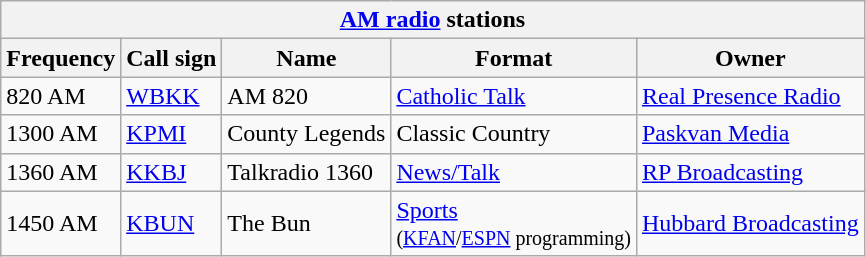<table class="wikitable">
<tr>
<th align="center" colspan="5"><strong><a href='#'>AM radio</a> stations</strong></th>
</tr>
<tr>
<th>Frequency</th>
<th>Call sign</th>
<th>Name</th>
<th>Format</th>
<th>Owner</th>
</tr>
<tr>
<td>820 AM</td>
<td><a href='#'>WBKK</a></td>
<td>AM 820</td>
<td><a href='#'>Catholic Talk</a></td>
<td><a href='#'>Real Presence Radio</a></td>
</tr>
<tr>
<td>1300 AM</td>
<td><a href='#'>KPMI</a></td>
<td>County Legends</td>
<td>Classic Country</td>
<td><a href='#'>Paskvan Media</a></td>
</tr>
<tr>
<td>1360 AM</td>
<td><a href='#'>KKBJ</a></td>
<td>Talkradio 1360</td>
<td><a href='#'>News/Talk</a></td>
<td><a href='#'>RP Broadcasting</a></td>
</tr>
<tr>
<td>1450 AM</td>
<td><a href='#'>KBUN</a></td>
<td>The Bun</td>
<td><a href='#'>Sports</a><br><small>(<a href='#'>KFAN</a>/<a href='#'>ESPN</a> programming)</small></td>
<td><a href='#'>Hubbard Broadcasting</a></td>
</tr>
</table>
